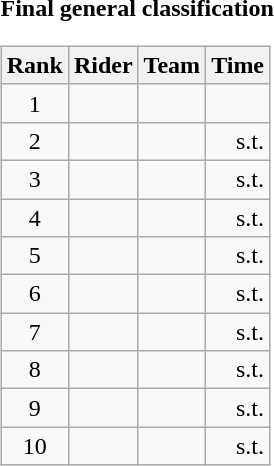<table>
<tr>
<td><strong>Final general classification</strong><br><table class="wikitable">
<tr>
<th scope="col">Rank</th>
<th scope="col">Rider</th>
<th scope="col">Team</th>
<th scope="col">Time</th>
</tr>
<tr>
<td style="text-align:center;">1</td>
<td></td>
<td></td>
<td style="text-align:right;"></td>
</tr>
<tr>
<td style="text-align:center;">2</td>
<td></td>
<td></td>
<td style="text-align:right;">s.t.</td>
</tr>
<tr>
<td style="text-align:center;">3</td>
<td></td>
<td></td>
<td style="text-align:right;">s.t.</td>
</tr>
<tr>
<td style="text-align:center;">4</td>
<td></td>
<td></td>
<td style="text-align:right;">s.t.</td>
</tr>
<tr>
<td style="text-align:center;">5</td>
<td></td>
<td></td>
<td style="text-align:right;">s.t.</td>
</tr>
<tr>
<td style="text-align:center;">6</td>
<td></td>
<td></td>
<td style="text-align:right;">s.t.</td>
</tr>
<tr>
<td style="text-align:center;">7</td>
<td></td>
<td></td>
<td style="text-align:right;">s.t.</td>
</tr>
<tr>
<td style="text-align:center;">8</td>
<td></td>
<td></td>
<td style="text-align:right;">s.t.</td>
</tr>
<tr>
<td style="text-align:center;">9</td>
<td></td>
<td></td>
<td style="text-align:right;">s.t.</td>
</tr>
<tr>
<td style="text-align:center;">10</td>
<td></td>
<td></td>
<td style="text-align:right;">s.t.</td>
</tr>
</table>
</td>
</tr>
</table>
